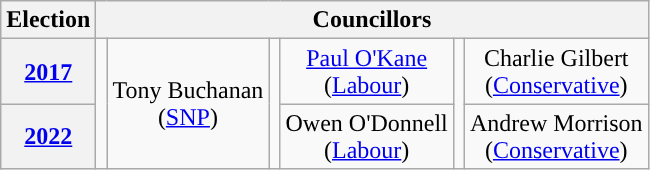<table class="wikitable" style="text-align:center">
<tr>
<th>Election</th>
<th colspan=8>Councillors</th>
</tr>
<tr>
<th><a href='#'>2017</a></th>
<td rowspan=2; style="background-color: "></td>
<td rowspan=2>Tony Buchanan<br>(<a href='#'>SNP</a>)</td>
<td rowspan=2; style="background-color: "></td>
<td rowspan=1><a href='#'>Paul O'Kane</a><br>(<a href='#'>Labour</a>)</td>
<td rowspan=2; style="background-color: "></td>
<td rowspan=1>Charlie Gilbert<br>(<a href='#'>Conservative</a>)</td>
</tr>
<tr>
<th><a href='#'>2022</a></th>
<td rowspan=1>Owen O'Donnell<br>(<a href='#'>Labour</a>)</td>
<td rowspan=1>Andrew Morrison<br>(<a href='#'>Conservative</a>)</td>
</tr>
</table>
